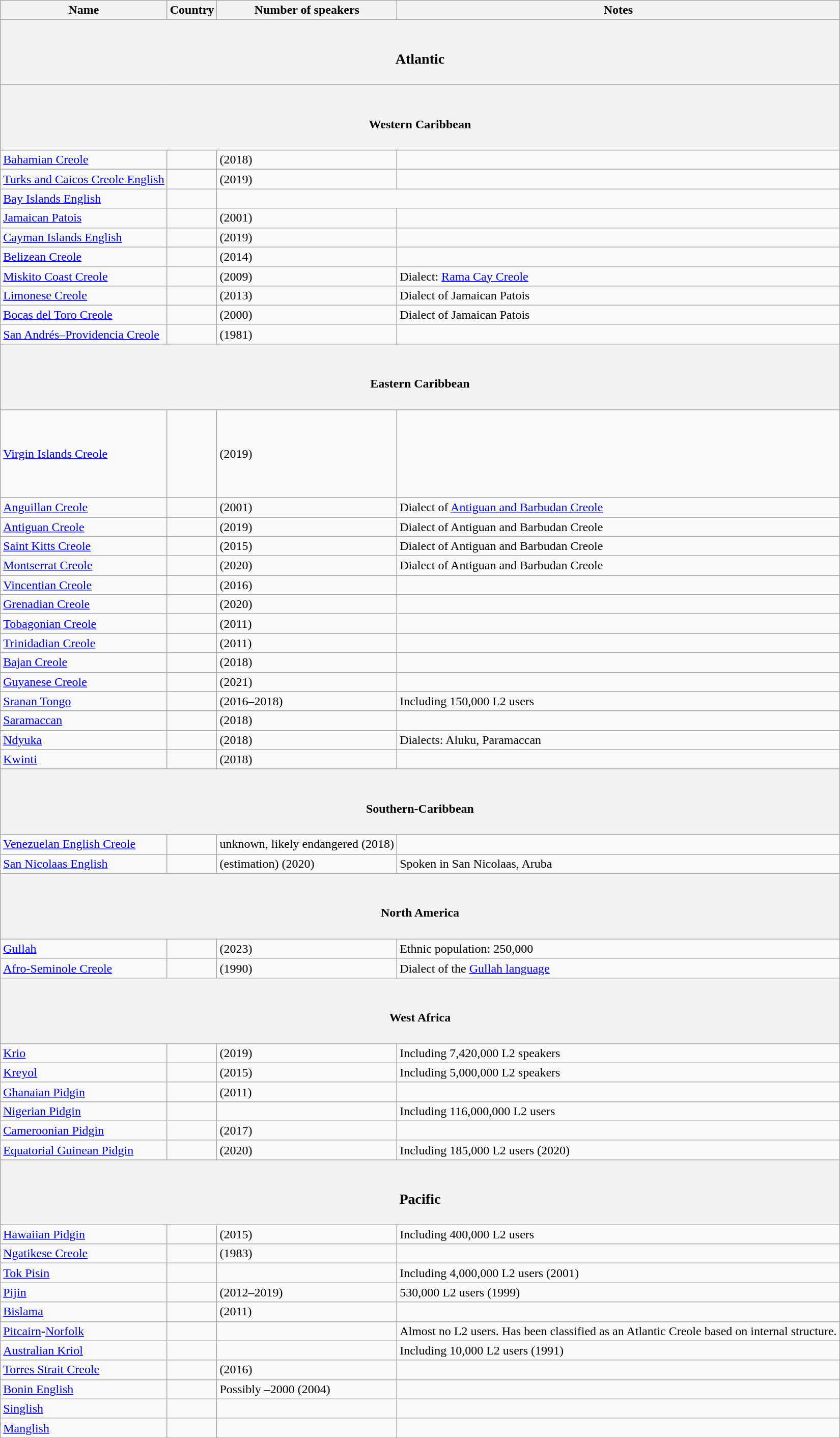<table class="wikitable sortable">
<tr>
<th>Name</th>
<th>Country</th>
<th>Number of speakers</th>
<th>Notes</th>
</tr>
<tr>
<th colspan="4"><br><h3>Atlantic</h3></th>
</tr>
<tr>
<th colspan="4"><br><h4>Western Caribbean</h4></th>
</tr>
<tr>
<td><a href='#'>Bahamian Creole</a></td>
<td></td>
<td> (2018)</td>
<td></td>
</tr>
<tr>
<td><a href='#'>Turks and Caicos Creole English</a></td>
<td></td>
<td> (2019)</td>
<td></td>
</tr>
<tr>
<td><a href='#'>Bay Islands English</a></td>
<td></td>
</tr>
<tr>
<td><a href='#'>Jamaican Patois</a></td>
<td></td>
<td> (2001)</td>
<td></td>
</tr>
<tr>
<td><a href='#'>Cayman Islands English</a></td>
<td></td>
<td> (2019)</td>
<td></td>
</tr>
<tr>
<td><a href='#'>Belizean Creole</a></td>
<td></td>
<td> (2014)</td>
<td></td>
</tr>
<tr>
<td><a href='#'>Miskito Coast Creole</a></td>
<td></td>
<td> (2009)</td>
<td>Dialect: <a href='#'>Rama Cay Creole</a></td>
</tr>
<tr>
<td><a href='#'>Limonese Creole</a></td>
<td></td>
<td> (2013)</td>
<td>Dialect of Jamaican Patois</td>
</tr>
<tr>
<td><a href='#'>Bocas del Toro Creole</a></td>
<td></td>
<td> (2000)</td>
<td>Dialect of Jamaican Patois</td>
</tr>
<tr>
<td><a href='#'>San Andrés–Providencia Creole</a></td>
<td></td>
<td> (1981)</td>
<td></td>
</tr>
<tr>
<th colspan="4"><br><h4>Eastern Caribbean</h4></th>
</tr>
<tr>
<td><a href='#'>Virgin Islands Creole</a></td>
<td><br><br><br><br><br><br></td>
<td> (2019)</td>
<td></td>
</tr>
<tr>
<td><a href='#'>Anguillan Creole</a></td>
<td></td>
<td> (2001)</td>
<td>Dialect of <a href='#'>Antiguan and Barbudan Creole</a></td>
</tr>
<tr>
<td><a href='#'>Antiguan Creole</a></td>
<td></td>
<td> (2019)</td>
<td>Dialect of Antiguan and Barbudan Creole</td>
</tr>
<tr>
<td><a href='#'>Saint Kitts Creole</a></td>
<td></td>
<td> (2015)</td>
<td>Dialect of Antiguan and Barbudan Creole</td>
</tr>
<tr>
<td><a href='#'>Montserrat Creole</a></td>
<td></td>
<td> (2020)</td>
<td>Dialect of Antiguan and Barbudan Creole</td>
</tr>
<tr>
<td><a href='#'>Vincentian Creole</a></td>
<td></td>
<td> (2016)</td>
<td></td>
</tr>
<tr>
<td><a href='#'>Grenadian Creole</a></td>
<td></td>
<td> (2020)</td>
<td></td>
</tr>
<tr>
<td><a href='#'>Tobagonian Creole</a></td>
<td></td>
<td> (2011)</td>
<td></td>
</tr>
<tr>
<td><a href='#'>Trinidadian Creole</a></td>
<td></td>
<td> (2011)</td>
<td></td>
</tr>
<tr>
<td><a href='#'>Bajan Creole</a></td>
<td></td>
<td> (2018)</td>
<td></td>
</tr>
<tr>
<td><a href='#'>Guyanese Creole</a></td>
<td></td>
<td> (2021)</td>
<td></td>
</tr>
<tr>
<td><a href='#'>Sranan Tongo</a></td>
<td></td>
<td> (2016–2018)</td>
<td>Including 150,000 L2 users</td>
</tr>
<tr>
<td><a href='#'>Saramaccan</a></td>
<td></td>
<td> (2018)</td>
<td></td>
</tr>
<tr>
<td><a href='#'>Ndyuka</a></td>
<td></td>
<td> (2018)</td>
<td>Dialects: Aluku, Paramaccan</td>
</tr>
<tr>
<td><a href='#'>Kwinti</a></td>
<td></td>
<td> (2018)</td>
<td></td>
</tr>
<tr>
<th colspan="4"><br><h4>Southern-Caribbean</h4></th>
</tr>
<tr>
<td><a href='#'>Venezuelan English Creole</a></td>
<td></td>
<td>unknown, likely endangered (2018)</td>
<td></td>
</tr>
<tr>
<td><a href='#'>San Nicolaas English</a></td>
<td></td>
<td> (estimation) (2020)</td>
<td>Spoken in San Nicolaas, Aruba</td>
</tr>
<tr>
<th colspan="4"><br><h4>North America</h4></th>
</tr>
<tr>
<td><a href='#'>Gullah</a></td>
<td></td>
<td> (2023)</td>
<td>Ethnic population: 250,000</td>
</tr>
<tr>
<td><a href='#'>Afro-Seminole Creole</a></td>
<td><br></td>
<td> (1990)</td>
<td>Dialect of the <a href='#'>Gullah language</a></td>
</tr>
<tr>
<th colspan="4"><br><h4>West Africa</h4></th>
</tr>
<tr>
<td><a href='#'>Krio</a></td>
<td></td>
<td> (2019)</td>
<td>Including 7,420,000 L2 speakers</td>
</tr>
<tr>
<td><a href='#'>Kreyol</a></td>
<td></td>
<td> (2015)</td>
<td>Including 5,000,000 L2 speakers</td>
</tr>
<tr>
<td><a href='#'>Ghanaian Pidgin</a></td>
<td></td>
<td> (2011)</td>
<td></td>
</tr>
<tr>
<td><a href='#'>Nigerian Pidgin</a></td>
<td></td>
<td></td>
<td>Including 116,000,000 L2 users</td>
</tr>
<tr>
<td><a href='#'>Cameroonian Pidgin</a></td>
<td></td>
<td> (2017)</td>
<td></td>
</tr>
<tr>
<td><a href='#'>Equatorial Guinean Pidgin</a></td>
<td></td>
<td> (2020)</td>
<td>Including 185,000 L2 users (2020)</td>
</tr>
<tr>
<th colspan="4"><br><h3>Pacific</h3></th>
</tr>
<tr>
<td><a href='#'>Hawaiian Pidgin</a></td>
<td><br></td>
<td> (2015)</td>
<td>Including 400,000 L2 users</td>
</tr>
<tr>
<td><a href='#'>Ngatikese Creole</a></td>
<td></td>
<td> (1983)</td>
<td></td>
</tr>
<tr>
<td><a href='#'>Tok Pisin</a></td>
<td></td>
<td></td>
<td>Including 4,000,000 L2 users (2001)</td>
</tr>
<tr>
<td><a href='#'>Pijin</a></td>
<td></td>
<td> (2012–2019)</td>
<td>530,000 L2 users (1999)</td>
</tr>
<tr>
<td><a href='#'>Bislama</a></td>
<td></td>
<td> (2011)</td>
<td></td>
</tr>
<tr>
<td><a href='#'>Pitcairn</a>-<a href='#'>Norfolk</a></td>
<td><br></td>
<td></td>
<td>Almost no L2 users. Has been classified as an Atlantic Creole based on internal structure.</td>
</tr>
<tr>
<td><a href='#'>Australian Kriol</a></td>
<td></td>
<td></td>
<td>Including 10,000 L2 users (1991)</td>
</tr>
<tr>
<td><a href='#'>Torres Strait Creole</a></td>
<td></td>
<td> (2016)</td>
<td></td>
</tr>
<tr>
<td><a href='#'>Bonin English</a></td>
<td></td>
<td>Possibly –2000 (2004)</td>
<td></td>
</tr>
<tr>
<td><a href='#'>Singlish</a></td>
<td></td>
<td></td>
<td></td>
</tr>
<tr>
<td><a href='#'>Manglish</a></td>
<td></td>
<td></td>
<td></td>
</tr>
<tr>
</tr>
</table>
